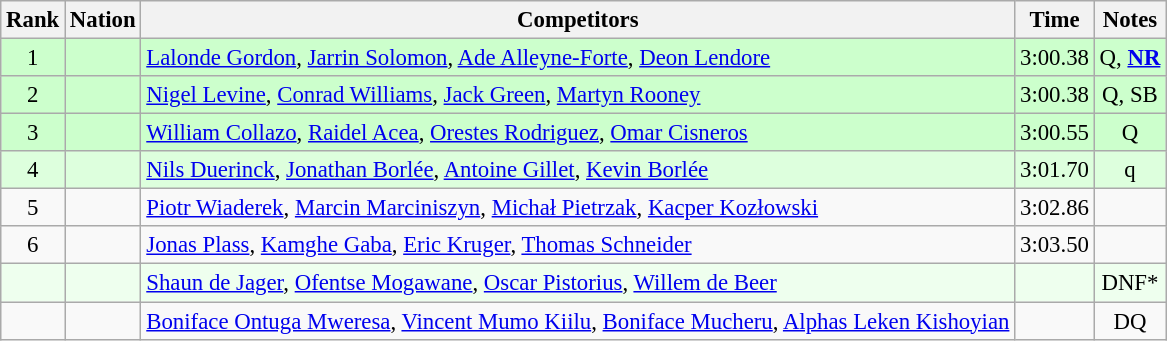<table class="wikitable sortable" style="text-align:center; font-size:95%">
<tr>
<th>Rank</th>
<th>Nation</th>
<th>Competitors</th>
<th>Time</th>
<th>Notes</th>
</tr>
<tr style="background:#cfc;">
<td>1</td>
<td align=left></td>
<td align=left><a href='#'>Lalonde Gordon</a>, <a href='#'>Jarrin Solomon</a>, <a href='#'>Ade Alleyne-Forte</a>, <a href='#'>Deon Lendore</a></td>
<td>3:00.38</td>
<td>Q, <strong><a href='#'>NR</a></strong></td>
</tr>
<tr style="background:#cfc;">
<td>2</td>
<td align=left></td>
<td align=left><a href='#'>Nigel Levine</a>, <a href='#'>Conrad Williams</a>, <a href='#'>Jack Green</a>, <a href='#'>Martyn Rooney</a></td>
<td>3:00.38</td>
<td>Q, SB</td>
</tr>
<tr style="background:#cfc;">
<td>3</td>
<td align=left></td>
<td align=left><a href='#'>William Collazo</a>, <a href='#'>Raidel Acea</a>, <a href='#'>Orestes Rodriguez</a>, <a href='#'>Omar Cisneros</a></td>
<td>3:00.55</td>
<td>Q</td>
</tr>
<tr style="background:#dfd;">
<td>4</td>
<td align=left></td>
<td align=left><a href='#'>Nils Duerinck</a>, <a href='#'>Jonathan Borlée</a>, <a href='#'>Antoine Gillet</a>, <a href='#'>Kevin Borlée</a></td>
<td>3:01.70</td>
<td>q</td>
</tr>
<tr>
<td>5</td>
<td align=left></td>
<td align=left><a href='#'>Piotr Wiaderek</a>, <a href='#'>Marcin Marciniszyn</a>, <a href='#'>Michał Pietrzak</a>, <a href='#'>Kacper Kozłowski</a></td>
<td>3:02.86</td>
<td></td>
</tr>
<tr>
<td>6</td>
<td align=left></td>
<td align=left><a href='#'>Jonas Plass</a>, <a href='#'>Kamghe Gaba</a>, <a href='#'>Eric Kruger</a>, <a href='#'>Thomas Schneider</a></td>
<td>3:03.50</td>
<td></td>
</tr>
<tr style="background:#efe;">
<td></td>
<td align=left></td>
<td align=left><a href='#'>Shaun de Jager</a>, <a href='#'>Ofentse Mogawane</a>, <a href='#'>Oscar Pistorius</a>, <a href='#'>Willem de Beer</a></td>
<td></td>
<td>DNF*</td>
</tr>
<tr>
<td></td>
<td align=left></td>
<td align=left><a href='#'>Boniface Ontuga Mweresa</a>, <a href='#'>Vincent Mumo Kiilu</a>, <a href='#'>Boniface Mucheru</a>, <a href='#'>Alphas Leken Kishoyian</a></td>
<td></td>
<td>DQ</td>
</tr>
</table>
